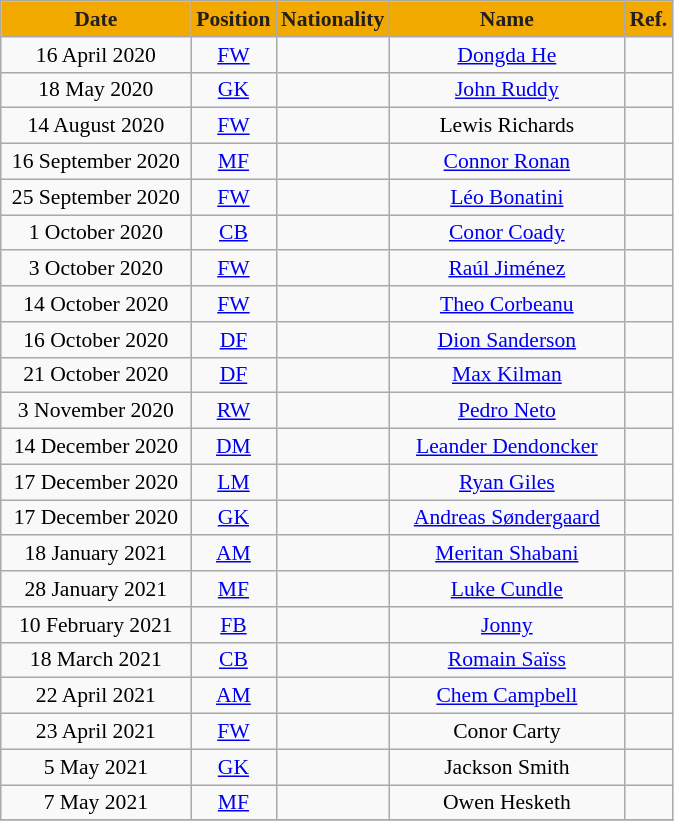<table class="wikitable"  style="text-align:center; font-size:90%; ">
<tr>
<th style="background:#F2A900; color:#231F20; width:120px;">Date</th>
<th style="background:#F2A900; color:#231F20; width:50px;">Position</th>
<th style="background:#F2A900; color:#231F20; width:50px;">Nationality</th>
<th style="background:#F2A900; color:#231F20; width:150px;">Name</th>
<th style="background:#F2A900; color:#231F20; width:25px;">Ref.</th>
</tr>
<tr>
<td>16 April 2020</td>
<td><a href='#'>FW</a></td>
<td></td>
<td><a href='#'>Dongda He</a></td>
<td></td>
</tr>
<tr>
<td>18 May 2020</td>
<td><a href='#'>GK</a></td>
<td></td>
<td><a href='#'>John Ruddy</a></td>
<td></td>
</tr>
<tr>
<td>14 August 2020</td>
<td><a href='#'>FW</a></td>
<td></td>
<td>Lewis Richards</td>
<td></td>
</tr>
<tr>
<td>16 September 2020</td>
<td><a href='#'>MF</a></td>
<td></td>
<td><a href='#'>Connor Ronan</a></td>
<td></td>
</tr>
<tr>
<td>25 September 2020</td>
<td><a href='#'>FW</a></td>
<td></td>
<td><a href='#'>Léo Bonatini</a></td>
<td></td>
</tr>
<tr>
<td>1 October 2020</td>
<td><a href='#'>CB</a></td>
<td></td>
<td><a href='#'>Conor Coady</a></td>
<td></td>
</tr>
<tr>
<td>3 October 2020</td>
<td><a href='#'>FW</a></td>
<td></td>
<td><a href='#'>Raúl Jiménez</a></td>
<td></td>
</tr>
<tr>
<td>14 October 2020</td>
<td><a href='#'>FW</a></td>
<td></td>
<td><a href='#'>Theo Corbeanu</a></td>
<td></td>
</tr>
<tr>
<td>16 October 2020</td>
<td><a href='#'>DF</a></td>
<td></td>
<td><a href='#'>Dion Sanderson</a></td>
<td></td>
</tr>
<tr>
<td>21 October 2020</td>
<td><a href='#'>DF</a></td>
<td></td>
<td><a href='#'>Max Kilman</a></td>
<td></td>
</tr>
<tr>
<td>3 November 2020</td>
<td><a href='#'>RW</a></td>
<td></td>
<td><a href='#'>Pedro Neto</a></td>
<td></td>
</tr>
<tr>
<td>14 December 2020</td>
<td><a href='#'>DM</a></td>
<td></td>
<td><a href='#'>Leander Dendoncker</a></td>
<td></td>
</tr>
<tr>
<td>17 December 2020</td>
<td><a href='#'>LM</a></td>
<td></td>
<td><a href='#'>Ryan Giles</a></td>
<td></td>
</tr>
<tr>
<td>17 December 2020</td>
<td><a href='#'>GK</a></td>
<td></td>
<td><a href='#'>Andreas Søndergaard</a></td>
<td></td>
</tr>
<tr>
<td>18 January 2021</td>
<td><a href='#'>AM</a></td>
<td></td>
<td><a href='#'>Meritan Shabani</a></td>
<td></td>
</tr>
<tr>
<td>28 January 2021</td>
<td><a href='#'>MF</a></td>
<td></td>
<td><a href='#'>Luke Cundle</a></td>
<td></td>
</tr>
<tr>
<td>10 February 2021</td>
<td><a href='#'>FB</a></td>
<td></td>
<td><a href='#'>Jonny</a></td>
<td></td>
</tr>
<tr>
<td>18 March 2021</td>
<td><a href='#'>CB</a></td>
<td></td>
<td><a href='#'>Romain Saïss</a></td>
<td></td>
</tr>
<tr>
<td>22 April 2021</td>
<td><a href='#'>AM</a></td>
<td></td>
<td><a href='#'>Chem Campbell</a></td>
<td></td>
</tr>
<tr>
<td>23 April 2021</td>
<td><a href='#'>FW</a></td>
<td></td>
<td>Conor Carty</td>
<td></td>
</tr>
<tr>
<td>5 May 2021</td>
<td><a href='#'>GK</a></td>
<td></td>
<td>Jackson Smith</td>
<td></td>
</tr>
<tr>
<td>7 May 2021</td>
<td><a href='#'>MF</a></td>
<td></td>
<td>Owen Hesketh</td>
<td></td>
</tr>
<tr>
</tr>
</table>
